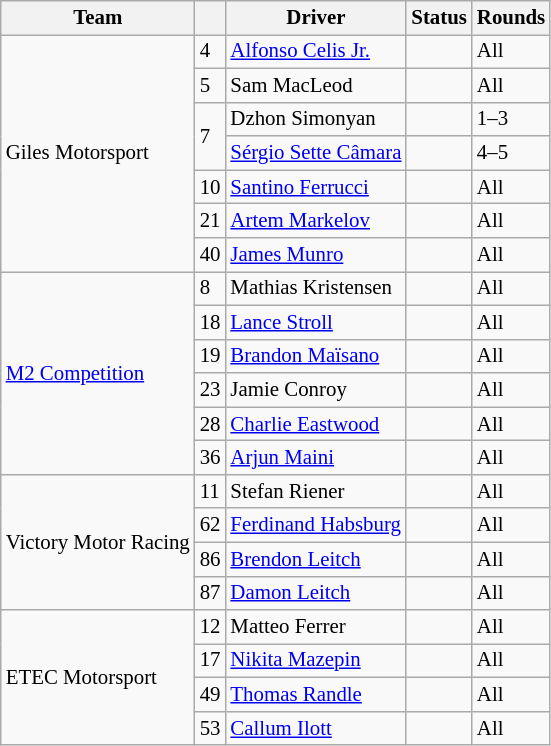<table class="wikitable" style="font-size: 87%">
<tr>
<th>Team</th>
<th></th>
<th>Driver</th>
<th>Status</th>
<th>Rounds</th>
</tr>
<tr>
<td rowspan=7>Giles Motorsport</td>
<td>4</td>
<td> <a href='#'>Alfonso Celis Jr.</a></td>
<td align=center></td>
<td>All</td>
</tr>
<tr>
<td>5</td>
<td> Sam MacLeod</td>
<td align=center></td>
<td>All</td>
</tr>
<tr>
<td rowspan=2>7</td>
<td> Dzhon Simonyan</td>
<td align=center></td>
<td>1–3</td>
</tr>
<tr>
<td> <a href='#'>Sérgio Sette Câmara</a></td>
<td align=center></td>
<td>4–5</td>
</tr>
<tr>
<td>10</td>
<td> <a href='#'>Santino Ferrucci</a></td>
<td align=center></td>
<td>All</td>
</tr>
<tr>
<td>21</td>
<td> <a href='#'>Artem Markelov</a></td>
<td align=center></td>
<td>All</td>
</tr>
<tr>
<td>40</td>
<td> <a href='#'>James Munro</a></td>
<td></td>
<td>All</td>
</tr>
<tr>
<td rowspan=6><a href='#'>M2 Competition</a></td>
<td>8</td>
<td> Mathias Kristensen</td>
<td align=center></td>
<td>All</td>
</tr>
<tr>
<td>18</td>
<td> <a href='#'>Lance Stroll</a></td>
<td align=center></td>
<td>All</td>
</tr>
<tr>
<td>19</td>
<td> <a href='#'>Brandon Maïsano</a></td>
<td align=center></td>
<td>All</td>
</tr>
<tr>
<td>23</td>
<td> Jamie Conroy</td>
<td align=center></td>
<td>All</td>
</tr>
<tr>
<td>28</td>
<td> <a href='#'>Charlie Eastwood</a></td>
<td align=center></td>
<td>All</td>
</tr>
<tr>
<td>36</td>
<td> <a href='#'>Arjun Maini</a></td>
<td align=center></td>
<td>All</td>
</tr>
<tr>
<td rowspan=4>Victory Motor Racing</td>
<td>11</td>
<td> Stefan Riener</td>
<td align=center></td>
<td>All</td>
</tr>
<tr>
<td>62</td>
<td> <a href='#'>Ferdinand Habsburg</a></td>
<td align=center></td>
<td>All</td>
</tr>
<tr>
<td>86</td>
<td> <a href='#'>Brendon Leitch</a></td>
<td></td>
<td>All</td>
</tr>
<tr>
<td>87</td>
<td> <a href='#'>Damon Leitch</a></td>
<td></td>
<td>All</td>
</tr>
<tr>
<td rowspan=4>ETEC Motorsport</td>
<td>12</td>
<td> Matteo Ferrer</td>
<td align=center></td>
<td>All</td>
</tr>
<tr>
<td>17</td>
<td> <a href='#'>Nikita Mazepin</a></td>
<td align=center></td>
<td>All</td>
</tr>
<tr>
<td>49</td>
<td> <a href='#'>Thomas Randle</a></td>
<td align=center></td>
<td>All</td>
</tr>
<tr>
<td>53</td>
<td> <a href='#'>Callum Ilott</a></td>
<td align=center></td>
<td>All</td>
</tr>
</table>
